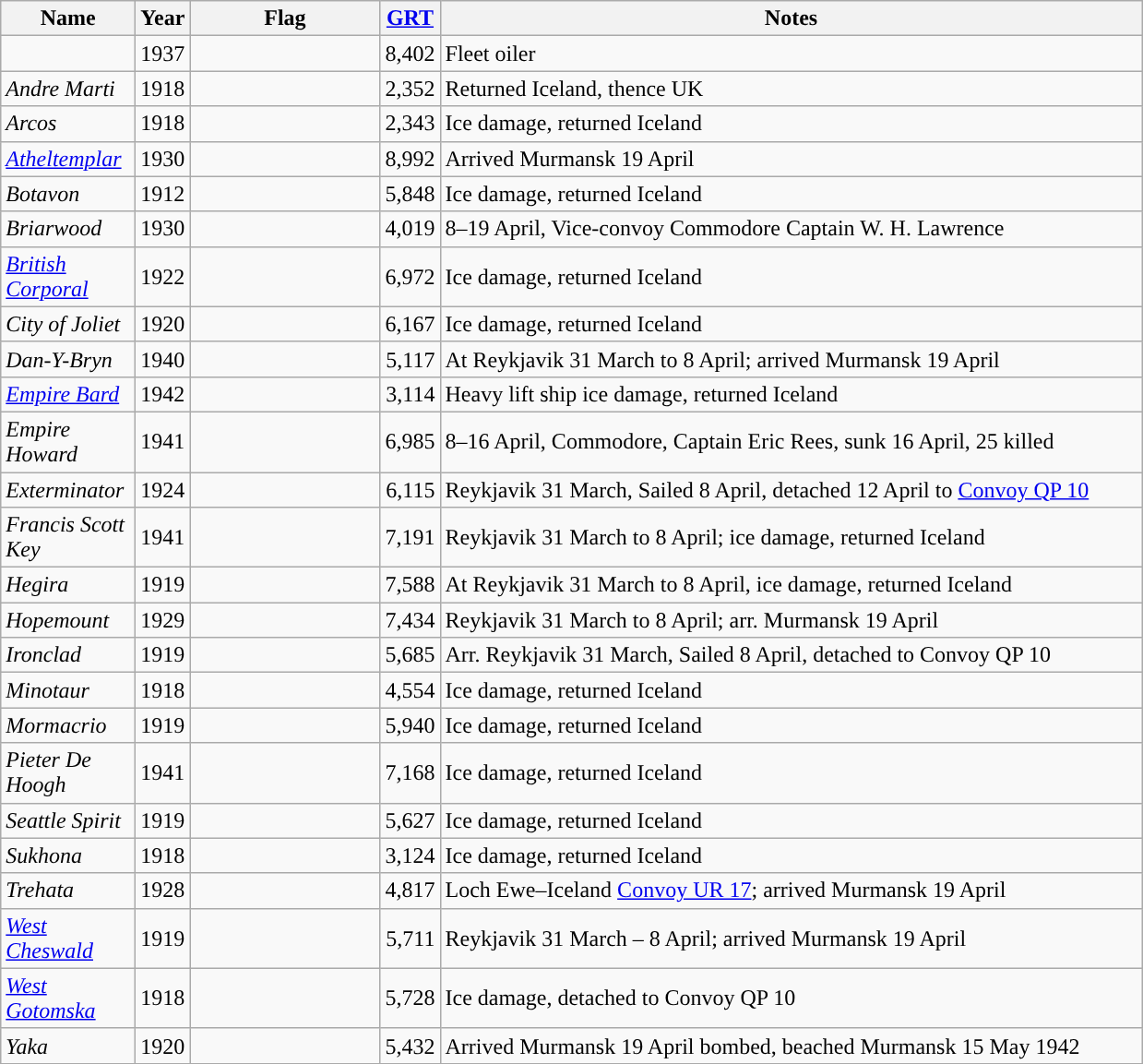<table class="wikitable sortable">
<tr>
<th scope="col" width="90px">Name</th>
<th scope="col" width="30px">Year</th>
<th scope="col" width="130px">Flag</th>
<th scope="col" width="30px"><a href='#'>GRT</a></th>
<th scope="col" width="500px">Notes</th>
</tr>
<tr>
<td align="left"></td>
<td align="left">1937</td>
<td align="left"></td>
<td align="right">8,402</td>
<td align="left">Fleet oiler</td>
</tr>
<tr>
<td align="left"><em>Andre Marti</em></td>
<td align="left">1918</td>
<td align="left"></td>
<td align="right">2,352</td>
<td align="left">Returned Iceland, thence UK</td>
</tr>
<tr>
<td align="left"><em>Arcos</em></td>
<td align="left">1918</td>
<td align="left"></td>
<td align="right">2,343</td>
<td align="left">Ice damage, returned Iceland</td>
</tr>
<tr>
<td align="left"><em><a href='#'>Atheltemplar</a></em></td>
<td align="left">1930</td>
<td align="left"></td>
<td align="right">8,992</td>
<td align="left">Arrived Murmansk 19 April</td>
</tr>
<tr>
<td align="left"><em>Botavon</em></td>
<td align="left">1912</td>
<td align="left"></td>
<td align="right">5,848</td>
<td align="left">Ice damage, returned Iceland</td>
</tr>
<tr>
<td align="left"><em>Briarwood</em></td>
<td align="left">1930</td>
<td align="left"></td>
<td align="right">4,019</td>
<td align="left">8–19 April, Vice-convoy Commodore Captain W. H. Lawrence</td>
</tr>
<tr>
<td align="left"><em><a href='#'>British Corporal</a></em></td>
<td align="left">1922</td>
<td align="left"></td>
<td align="right">6,972</td>
<td align="left">Ice damage, returned Iceland</td>
</tr>
<tr>
<td align="left"><em>City of Joliet</em></td>
<td align="left">1920</td>
<td align="left"></td>
<td align="right">6,167</td>
<td align="left">Ice damage, returned Iceland</td>
</tr>
<tr>
<td align="left"><em>Dan-Y-Bryn</em></td>
<td align="left">1940</td>
<td align="left"></td>
<td align="right">5,117</td>
<td align="left">At Reykjavik 31 March to 8 April; arrived Murmansk 19 April</td>
</tr>
<tr>
<td align="left"><em><a href='#'>Empire Bard</a></em></td>
<td align="left">1942</td>
<td align="left"></td>
<td align="right">3,114</td>
<td align="left">Heavy lift ship ice damage, returned Iceland</td>
</tr>
<tr>
<td align="left"><em>Empire Howard</em></td>
<td align="left">1941</td>
<td align="left"></td>
<td align="right">6,985</td>
<td align="left">8–16 April, Commodore, Captain Eric Rees, sunk 16 April,  25 killed</td>
</tr>
<tr>
<td align="left"><em>Exterminator</em></td>
<td align="left">1924</td>
<td align="left"></td>
<td align="right">6,115</td>
<td align="left">Reykjavik 31 March, Sailed 8 April, detached 12 April to <a href='#'>Convoy QP 10</a></td>
</tr>
<tr>
<td align="left"><em>Francis Scott Key</em></td>
<td align="left">1941</td>
<td align="left"></td>
<td align="right">7,191</td>
<td align="left">Reykjavik 31 March to 8 April; ice damage, returned Iceland</td>
</tr>
<tr>
<td align="left"><em>Hegira</em></td>
<td align="left">1919</td>
<td align="left"></td>
<td align="right">7,588</td>
<td align="left">At Reykjavik 31 March to 8 April, ice damage, returned Iceland</td>
</tr>
<tr>
<td align="left"><em>Hopemount</em></td>
<td align="left">1929</td>
<td align="left"></td>
<td align="right">7,434</td>
<td align="left">Reykjavik 31 March to 8 April; arr. Murmansk 19 April</td>
</tr>
<tr>
<td align="left"><em>Ironclad</em></td>
<td align="left">1919</td>
<td align="left"></td>
<td align="right">5,685</td>
<td align="left">Arr. Reykjavik 31 March, Sailed 8 April, detached to Convoy QP 10</td>
</tr>
<tr>
<td align="left"><em>Minotaur</em></td>
<td align="left">1918</td>
<td align="left"></td>
<td align="right">4,554</td>
<td align="left">Ice damage, returned Iceland</td>
</tr>
<tr>
<td align="left"><em>Mormacrio</em></td>
<td align="left">1919</td>
<td align="left"></td>
<td align="right">5,940</td>
<td align="left">Ice damage, returned Iceland</td>
</tr>
<tr>
<td align="left"><em>Pieter De Hoogh</em></td>
<td align="left">1941</td>
<td align="left"></td>
<td align="right">7,168</td>
<td align="left">Ice damage, returned Iceland</td>
</tr>
<tr>
<td align="left"><em>Seattle Spirit</em></td>
<td align="left">1919</td>
<td align="left"></td>
<td align="right">5,627</td>
<td align="left">Ice damage, returned Iceland</td>
</tr>
<tr>
<td align="left"><em>Sukhona</em></td>
<td align="left">1918</td>
<td align="left"></td>
<td align="right">3,124</td>
<td align="left">Ice damage, returned Iceland</td>
</tr>
<tr>
<td align="left"><em>Trehata</em></td>
<td align="left">1928</td>
<td align="left"></td>
<td align="right">4,817</td>
<td align="left">Loch Ewe–Iceland <a href='#'>Convoy UR 17</a>; arrived Murmansk 19 April</td>
</tr>
<tr>
<td align="left"><em><a href='#'>West Cheswald</a></em></td>
<td align="left">1919</td>
<td align="left"></td>
<td align="right">5,711</td>
<td align="left">Reykjavik 31 March – 8 April; arrived Murmansk 19 April</td>
</tr>
<tr>
<td align="left"><em><a href='#'>West Gotomska</a></em></td>
<td align="left">1918</td>
<td align="left"></td>
<td align="right">5,728</td>
<td align="left">Ice damage, detached to Convoy QP 10</td>
</tr>
<tr>
<td align="left"><em>Yaka</em></td>
<td align="left">1920</td>
<td align="left"></td>
<td align="right">5,432</td>
<td align="left">Arrived Murmansk 19 April bombed, beached Murmansk 15 May 1942</td>
</tr>
<tr>
</tr>
</table>
